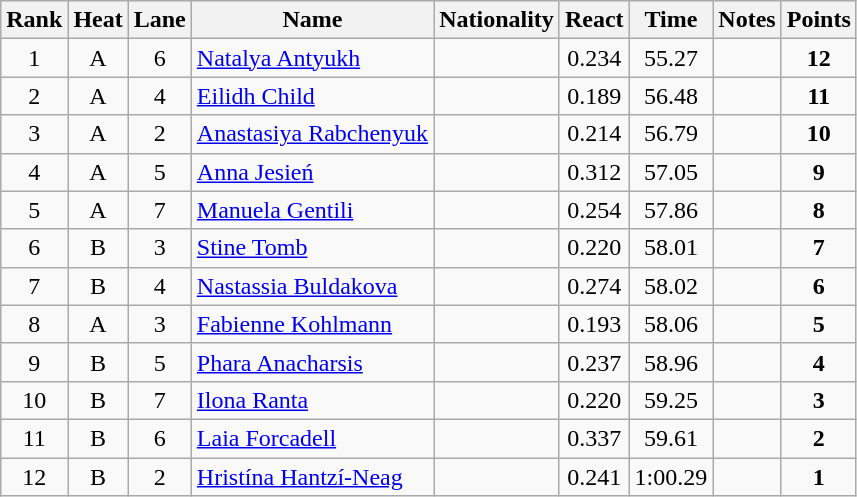<table class="wikitable sortable" style="text-align:center">
<tr>
<th>Rank</th>
<th>Heat</th>
<th>Lane</th>
<th>Name</th>
<th>Nationality</th>
<th>React</th>
<th>Time</th>
<th>Notes</th>
<th>Points</th>
</tr>
<tr>
<td>1</td>
<td>A</td>
<td>6</td>
<td align=left><a href='#'>Natalya Antyukh</a></td>
<td align=left></td>
<td>0.234</td>
<td>55.27</td>
<td></td>
<td><strong>12</strong></td>
</tr>
<tr>
<td>2</td>
<td>A</td>
<td>4</td>
<td align=left><a href='#'>Eilidh Child</a></td>
<td align=left></td>
<td>0.189</td>
<td>56.48</td>
<td></td>
<td><strong>11</strong></td>
</tr>
<tr>
<td>3</td>
<td>A</td>
<td>2</td>
<td align=left><a href='#'>Anastasiya Rabchenyuk</a></td>
<td align=left></td>
<td>0.214</td>
<td>56.79</td>
<td></td>
<td><strong>10</strong></td>
</tr>
<tr>
<td>4</td>
<td>A</td>
<td>5</td>
<td align=left><a href='#'>Anna Jesień</a></td>
<td align=left></td>
<td>0.312</td>
<td>57.05</td>
<td></td>
<td><strong>9</strong></td>
</tr>
<tr>
<td>5</td>
<td>A</td>
<td>7</td>
<td align=left><a href='#'>Manuela Gentili</a></td>
<td align=left></td>
<td>0.254</td>
<td>57.86</td>
<td></td>
<td><strong>8</strong></td>
</tr>
<tr>
<td>6</td>
<td>B</td>
<td>3</td>
<td align=left><a href='#'>Stine Tomb</a></td>
<td align=left></td>
<td>0.220</td>
<td>58.01</td>
<td></td>
<td><strong>7</strong></td>
</tr>
<tr>
<td>7</td>
<td>B</td>
<td>4</td>
<td align=left><a href='#'>Nastassia Buldakova</a></td>
<td align=left></td>
<td>0.274</td>
<td>58.02</td>
<td></td>
<td><strong>6</strong></td>
</tr>
<tr>
<td>8</td>
<td>A</td>
<td>3</td>
<td align=left><a href='#'>Fabienne Kohlmann</a></td>
<td align=left></td>
<td>0.193</td>
<td>58.06</td>
<td></td>
<td><strong>5</strong></td>
</tr>
<tr>
<td>9</td>
<td>B</td>
<td>5</td>
<td align=left><a href='#'>Phara Anacharsis</a></td>
<td align=left></td>
<td>0.237</td>
<td>58.96</td>
<td></td>
<td><strong>4</strong></td>
</tr>
<tr>
<td>10</td>
<td>B</td>
<td>7</td>
<td align=left><a href='#'>Ilona Ranta</a></td>
<td align=left></td>
<td>0.220</td>
<td>59.25</td>
<td></td>
<td><strong>3</strong></td>
</tr>
<tr>
<td>11</td>
<td>B</td>
<td>6</td>
<td align=left><a href='#'>Laia Forcadell</a></td>
<td align=left></td>
<td>0.337</td>
<td>59.61</td>
<td></td>
<td><strong>2</strong></td>
</tr>
<tr>
<td>12</td>
<td>B</td>
<td>2</td>
<td align=left><a href='#'>Hristína Hantzí-Neag</a></td>
<td align=left></td>
<td>0.241</td>
<td>1:00.29</td>
<td></td>
<td><strong>1</strong></td>
</tr>
</table>
